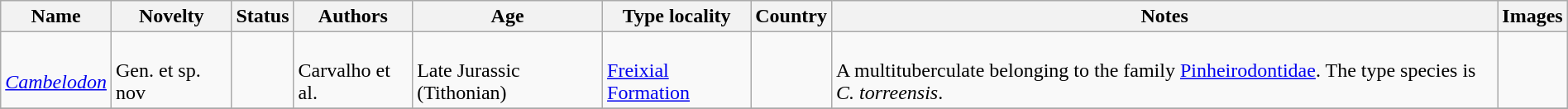<table class="wikitable sortable" align="center" width="100%">
<tr>
<th>Name</th>
<th>Novelty</th>
<th>Status</th>
<th>Authors</th>
<th>Age</th>
<th>Type locality</th>
<th>Country</th>
<th>Notes</th>
<th>Images</th>
</tr>
<tr>
<td><br><em><a href='#'>Cambelodon</a></em></td>
<td><br>Gen. et sp. nov</td>
<td></td>
<td><br>Carvalho et al.</td>
<td><br>Late Jurassic (Tithonian)</td>
<td><br><a href='#'>Freixial Formation</a></td>
<td><br></td>
<td><br>A multituberculate belonging to the family <a href='#'>Pinheirodontidae</a>. The type species is <em>C. torreensis</em>.</td>
<td></td>
</tr>
<tr>
</tr>
</table>
